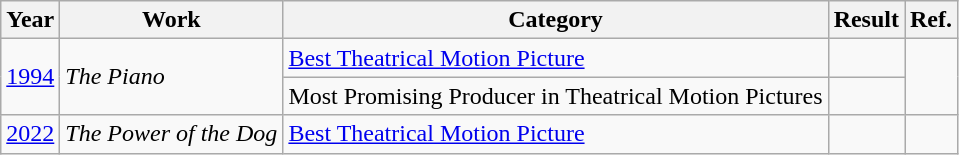<table class="wikitable">
<tr>
<th>Year</th>
<th>Work</th>
<th>Category</th>
<th>Result</th>
<th>Ref.</th>
</tr>
<tr>
<td rowspan="2"><a href='#'>1994</a></td>
<td rowspan="2"><em>The Piano</em></td>
<td rowspan="1"><a href='#'>Best Theatrical Motion Picture</a></td>
<td></td>
<td rowspan="2"></td>
</tr>
<tr>
<td rowspan="1">Most Promising Producer in Theatrical Motion Pictures</td>
<td></td>
</tr>
<tr>
<td rowspan="1"><a href='#'>2022</a></td>
<td rowspan="1"><em>The Power of the Dog</em></td>
<td rowspan="1"><a href='#'>Best Theatrical Motion Picture</a></td>
<td></td>
<td rowspan="1"></td>
</tr>
</table>
